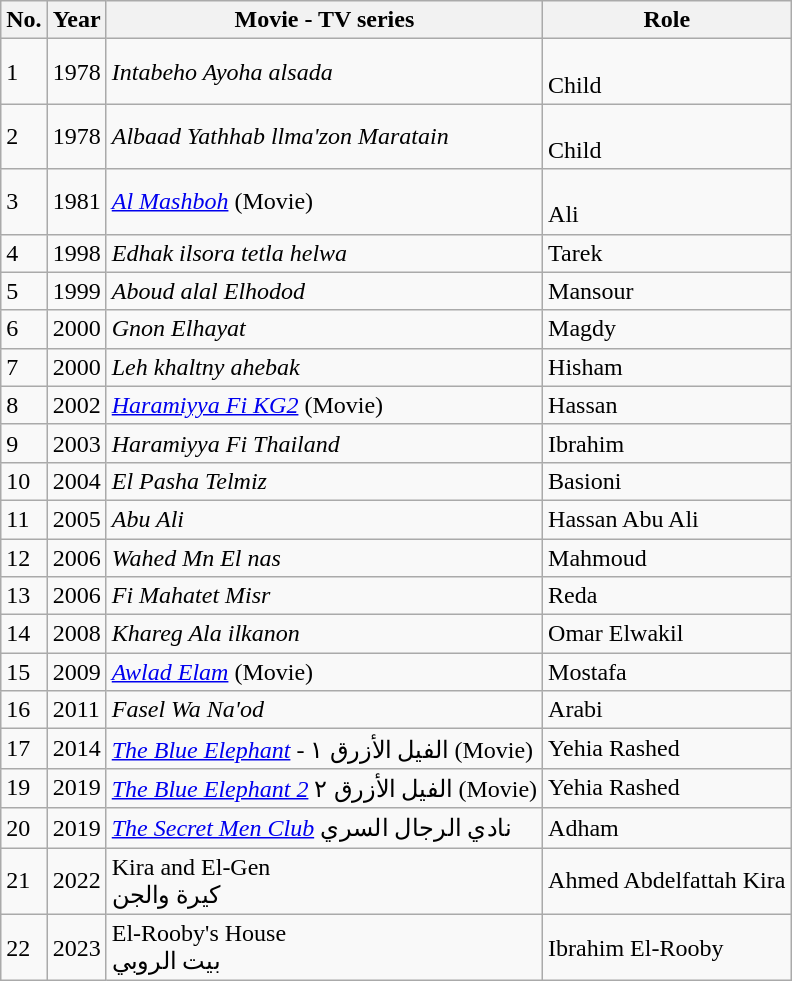<table class="wikitable">
<tr>
<th>No.</th>
<th>Year</th>
<th>Movie - TV series</th>
<th>Role</th>
</tr>
<tr>
<td>1</td>
<td>1978</td>
<td><em>Intabeho Ayoha alsada</em></td>
<td><br>Child</td>
</tr>
<tr>
<td>2</td>
<td>1978</td>
<td><em>Albaad Yathhab llma'zon Maratain</em></td>
<td><br>Child</td>
</tr>
<tr>
<td>3</td>
<td>1981</td>
<td><em><a href='#'>Al Mashboh</a></em> (Movie)</td>
<td><br>Ali</td>
</tr>
<tr>
<td>4</td>
<td>1998</td>
<td><em>Edhak ilsora tetla helwa</em></td>
<td>Tarek</td>
</tr>
<tr>
<td>5</td>
<td>1999</td>
<td><em>Aboud alal Elhodod</em></td>
<td>Mansour</td>
</tr>
<tr>
<td>6</td>
<td>2000</td>
<td><em>Gnon Elhayat</em></td>
<td>Magdy</td>
</tr>
<tr>
<td>7</td>
<td>2000</td>
<td><em>Leh khaltny ahebak</em></td>
<td>Hisham</td>
</tr>
<tr>
<td>8</td>
<td>2002</td>
<td><em><a href='#'>Haramiyya Fi KG2</a></em> (Movie)</td>
<td>Hassan</td>
</tr>
<tr>
<td>9</td>
<td>2003</td>
<td><em>Haramiyya Fi Thailand</em></td>
<td>Ibrahim</td>
</tr>
<tr>
<td>10</td>
<td>2004</td>
<td><em>El Pasha Telmiz</em></td>
<td>Basioni</td>
</tr>
<tr>
<td>11</td>
<td>2005</td>
<td><em>Abu Ali</em></td>
<td>Hassan Abu Ali</td>
</tr>
<tr>
<td>12</td>
<td>2006</td>
<td><em>Wahed Mn El nas</em></td>
<td>Mahmoud</td>
</tr>
<tr>
<td>13</td>
<td>2006</td>
<td><em>Fi Mahatet Misr</em></td>
<td>Reda</td>
</tr>
<tr>
<td>14</td>
<td>2008</td>
<td><em>Khareg Ala ilkanon</em></td>
<td>Omar Elwakil</td>
</tr>
<tr>
<td>15</td>
<td>2009</td>
<td><em><a href='#'>Awlad Elam</a></em> (Movie)</td>
<td>Mostafa</td>
</tr>
<tr>
<td>16</td>
<td>2011</td>
<td><em>Fasel Wa Na'od</em></td>
<td>Arabi</td>
</tr>
<tr>
<td>17</td>
<td>2014</td>
<td><em><a href='#'>The Blue Elephant</a></em> - الفيل الأزرق ۱ (Movie)</td>
<td>Yehia Rashed</td>
</tr>
<tr>
<td>19</td>
<td>2019</td>
<td><em><a href='#'>The Blue Elephant 2</a></em> الفيل الأزرق ٢ (Movie)</td>
<td>Yehia Rashed</td>
</tr>
<tr>
<td>20</td>
<td>2019</td>
<td><em><a href='#'>The Secret Men Club</a></em> نادي الرجال السري</td>
<td>Adham</td>
</tr>
<tr>
<td>21</td>
<td>2022</td>
<td>Kira and El-Gen<br>كيرة والجن</td>
<td>Ahmed Abdelfattah Kira</td>
</tr>
<tr>
<td>22</td>
<td>2023</td>
<td>El-Rooby's House<br>بيت الروبي</td>
<td>Ibrahim El-Rooby</td>
</tr>
</table>
